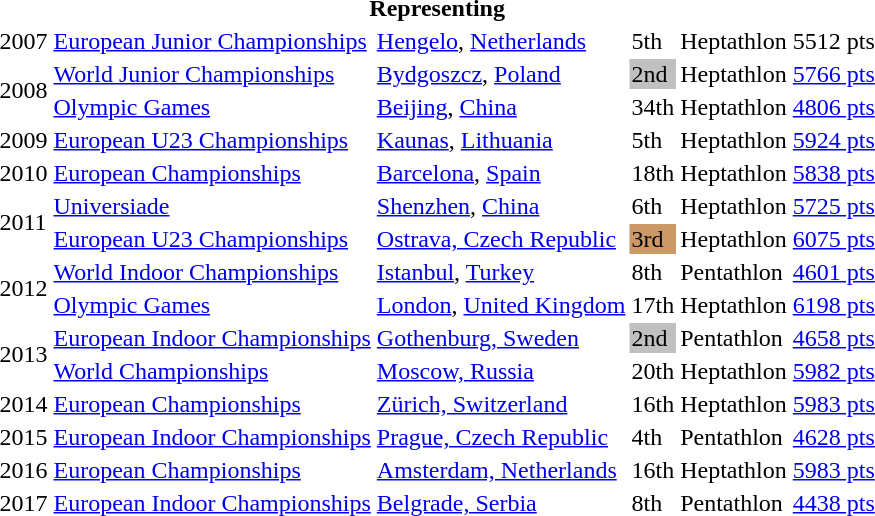<table>
<tr>
<th colspan="6">Representing </th>
</tr>
<tr>
<td>2007</td>
<td><a href='#'>European Junior Championships</a></td>
<td><a href='#'>Hengelo</a>, <a href='#'>Netherlands</a></td>
<td>5th</td>
<td>Heptathlon</td>
<td>5512 pts</td>
</tr>
<tr>
<td rowspan=2>2008</td>
<td><a href='#'>World Junior Championships</a></td>
<td><a href='#'>Bydgoszcz</a>, <a href='#'>Poland</a></td>
<td bgcolor=silver>2nd</td>
<td>Heptathlon</td>
<td><a href='#'>5766 pts</a></td>
</tr>
<tr>
<td><a href='#'>Olympic Games</a></td>
<td><a href='#'>Beijing</a>, <a href='#'>China</a></td>
<td>34th</td>
<td>Heptathlon</td>
<td><a href='#'>4806 pts</a></td>
</tr>
<tr>
<td>2009</td>
<td><a href='#'>European U23 Championships</a></td>
<td><a href='#'>Kaunas</a>, <a href='#'>Lithuania</a></td>
<td>5th</td>
<td>Heptathlon</td>
<td><a href='#'>5924 pts</a></td>
</tr>
<tr>
<td>2010</td>
<td><a href='#'>European Championships</a></td>
<td><a href='#'>Barcelona</a>, <a href='#'>Spain</a></td>
<td>18th</td>
<td>Heptathlon</td>
<td><a href='#'>5838 pts</a></td>
</tr>
<tr>
<td rowspan=2>2011</td>
<td><a href='#'>Universiade</a></td>
<td><a href='#'>Shenzhen</a>, <a href='#'>China</a></td>
<td>6th</td>
<td>Heptathlon</td>
<td><a href='#'>5725 pts</a></td>
</tr>
<tr>
<td><a href='#'>European U23 Championships</a></td>
<td><a href='#'>Ostrava, Czech Republic</a></td>
<td bgcolor="cc9966">3rd</td>
<td>Heptathlon</td>
<td><a href='#'>6075 pts</a></td>
</tr>
<tr>
<td rowspan=2>2012</td>
<td><a href='#'>World Indoor Championships</a></td>
<td><a href='#'>Istanbul</a>, <a href='#'>Turkey</a></td>
<td>8th</td>
<td>Pentathlon</td>
<td><a href='#'>4601 pts</a></td>
</tr>
<tr>
<td><a href='#'>Olympic Games</a></td>
<td><a href='#'>London</a>, <a href='#'>United Kingdom</a></td>
<td>17th</td>
<td>Heptathlon</td>
<td><a href='#'>6198 pts</a></td>
</tr>
<tr>
<td rowspan=2>2013</td>
<td><a href='#'>European Indoor Championships</a></td>
<td><a href='#'>Gothenburg, Sweden</a></td>
<td bgcolor=silver>2nd</td>
<td>Pentathlon</td>
<td><a href='#'>4658 pts</a></td>
</tr>
<tr>
<td><a href='#'>World Championships</a></td>
<td><a href='#'>Moscow, Russia</a></td>
<td>20th</td>
<td>Heptathlon</td>
<td><a href='#'>5982 pts</a></td>
</tr>
<tr>
<td>2014</td>
<td><a href='#'>European Championships</a></td>
<td><a href='#'>Zürich, Switzerland</a></td>
<td>16th</td>
<td>Heptathlon</td>
<td><a href='#'>5983 pts</a></td>
</tr>
<tr>
<td>2015</td>
<td><a href='#'>European Indoor Championships</a></td>
<td><a href='#'>Prague, Czech Republic</a></td>
<td>4th</td>
<td>Pentathlon</td>
<td><a href='#'>4628 pts</a></td>
</tr>
<tr>
<td>2016</td>
<td><a href='#'>European Championships</a></td>
<td><a href='#'>Amsterdam, Netherlands</a></td>
<td>16th</td>
<td>Heptathlon</td>
<td><a href='#'>5983 pts</a></td>
</tr>
<tr>
<td>2017</td>
<td><a href='#'>European Indoor Championships</a></td>
<td><a href='#'>Belgrade, Serbia</a></td>
<td>8th</td>
<td>Pentathlon</td>
<td><a href='#'>4438 pts</a></td>
</tr>
</table>
